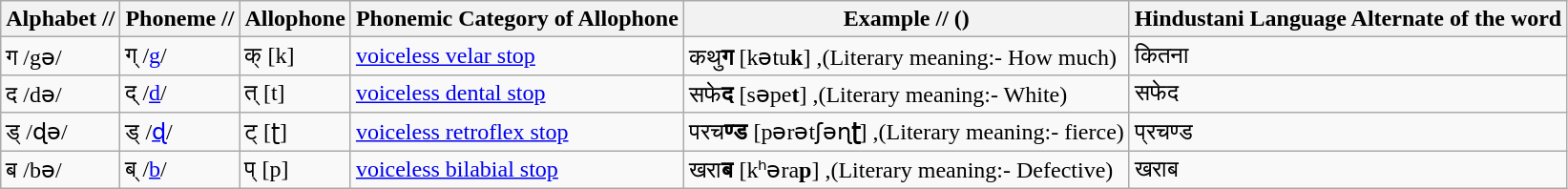<table class="wikitable">
<tr>
<th>Alphabet /<IPA alternate>/</th>
<th>Phoneme /<IPA Alternate>/</th>
<th>Allophone</th>
<th>Phonemic Category of Allophone</th>
<th>Example /<IPA Alternate>/ (<Description>)</th>
<th>Hindustani Language Alternate of the word</th>
</tr>
<tr>
<td>ग /gə/</td>
<td>ग् /<a href='#'>g</a>/</td>
<td>क् [k]</td>
<td><a href='#'>voiceless velar stop</a></td>
<td>कथु<strong>ग</strong> [kətu<strong>k</strong>] ,(Literary meaning:- How much)</td>
<td>कितना</td>
</tr>
<tr>
<td>द /də/</td>
<td>द् /<a href='#'>d</a>/</td>
<td>त् [t]</td>
<td><a href='#'>voiceless dental stop</a></td>
<td>सफे<strong>द</strong> [səpe<strong>t</strong>] ,(Literary meaning:- White)</td>
<td>सफेद</td>
</tr>
<tr>
<td>ड् /ɖə/</td>
<td>ड् /<a href='#'>ɖ</a>/</td>
<td>ट् [ʈ]</td>
<td><a href='#'>voiceless retroflex stop</a></td>
<td>परच<strong>ण्ड</strong> [pərətʃəɳ<strong>ʈ</strong>] ,(Literary meaning:- fierce)</td>
<td>प्रचण्ड</td>
</tr>
<tr>
<td>ब /bə/</td>
<td>ब् /<a href='#'>b</a>/</td>
<td>प् [p]</td>
<td><a href='#'>voiceless bilabial stop</a></td>
<td>खरा<strong>ब</strong> [kʰəra<strong>p</strong>] ,(Literary meaning:- Defective)</td>
<td>खराब</td>
</tr>
</table>
